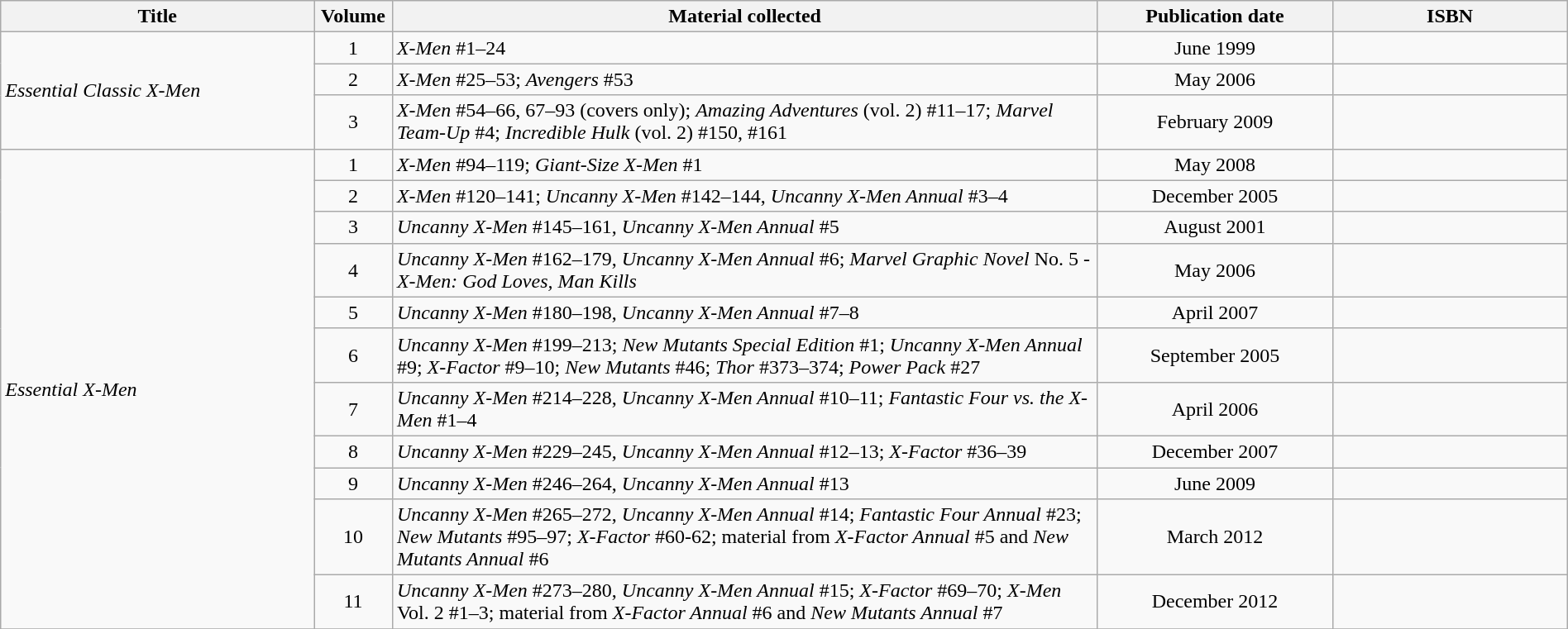<table class="wikitable" width="100%">
<tr>
<th width=20%>Title</th>
<th width=5%>Volume</th>
<th width=45%>Material collected</th>
<th width=15%>Publication date</th>
<th width=15%>ISBN</th>
</tr>
<tr>
<td rowspan="3"><em>Essential Classic X-Men</em></td>
<td align="center">1</td>
<td><em>X-Men</em> #1–24</td>
<td align="center">June 1999</td>
<td align="center"></td>
</tr>
<tr>
<td align="center">2</td>
<td><em>X-Men</em> #25–53; <em>Avengers</em> #53</td>
<td align="center">May 2006</td>
<td align="center"></td>
</tr>
<tr>
<td align="center">3</td>
<td><em>X-Men</em> #54–66, 67–93 (covers only); <em>Amazing Adventures</em> (vol. 2) #11–17; <em>Marvel Team-Up</em> #4; <em>Incredible Hulk</em> (vol. 2) #150, #161</td>
<td align="center">February 2009</td>
<td align="center"></td>
</tr>
<tr>
<td rowspan="11"><em>Essential X-Men</em></td>
<td align="center">1</td>
<td><em>X-Men</em> #94–119; <em>Giant-Size X-Men</em> #1</td>
<td align="center">May 2008</td>
<td align="center"></td>
</tr>
<tr>
<td align="center">2</td>
<td><em>X-Men</em> #120–141; <em>Uncanny X-Men</em> #142–144, <em>Uncanny X-Men Annual</em> #3–4</td>
<td align="center">December 2005</td>
<td align="center"></td>
</tr>
<tr>
<td align="center">3</td>
<td><em>Uncanny X-Men</em> #145–161, <em>Uncanny X-Men Annual</em> #5</td>
<td align="center">August 2001</td>
<td align="center"></td>
</tr>
<tr>
<td align="center">4</td>
<td><em>Uncanny X-Men</em> #162–179, <em>Uncanny X-Men Annual</em> #6; <em>Marvel Graphic Novel</em> No. 5 - <em>X-Men: God Loves, Man Kills</em></td>
<td align="center">May 2006</td>
<td align="center"></td>
</tr>
<tr>
<td align="center">5</td>
<td><em>Uncanny X-Men</em> #180–198, <em>Uncanny X-Men Annual</em> #7–8</td>
<td align="center">April 2007</td>
<td align="center"></td>
</tr>
<tr>
<td align="center">6</td>
<td><em>Uncanny X-Men</em> #199–213; <em>New Mutants Special Edition</em> #1; <em>Uncanny X-Men Annual</em> #9; <em>X-Factor</em> #9–10; <em>New Mutants</em> #46; <em>Thor</em> #373–374; <em>Power Pack</em> #27</td>
<td align="center">September 2005</td>
<td align="center"></td>
</tr>
<tr>
<td align="center">7</td>
<td><em>Uncanny X-Men</em> #214–228, <em>Uncanny X-Men Annual</em> #10–11; <em>Fantastic Four vs. the X-Men</em> #1–4</td>
<td align="center">April 2006</td>
<td align="center"></td>
</tr>
<tr>
<td align="center">8</td>
<td><em>Uncanny X-Men</em> #229–245, <em>Uncanny X-Men Annual</em> #12–13; <em>X-Factor</em> #36–39</td>
<td align="center">December 2007</td>
<td align="center"></td>
</tr>
<tr>
<td align="center">9</td>
<td><em>Uncanny X-Men</em> #246–264, <em>Uncanny X-Men Annual</em> #13</td>
<td align="center">June 2009</td>
<td align="center"></td>
</tr>
<tr>
<td align="center">10</td>
<td><em>Uncanny X-Men</em> #265–272, <em>Uncanny X-Men Annual</em> #14; <em>Fantastic Four Annual</em> #23; <em>New Mutants</em> #95–97; <em>X-Factor</em> #60-62; material from <em>X-Factor Annual</em> #5 and <em>New Mutants Annual</em> #6</td>
<td align="center">March 2012</td>
<td align="center"></td>
</tr>
<tr>
<td align="center">11</td>
<td><em>Uncanny X-Men</em> #273–280, <em>Uncanny X-Men Annual</em> #15; <em>X-Factor</em> #69–70; <em>X-Men</em> Vol. 2 #1–3; material from <em>X-Factor Annual</em> #6 and <em>New Mutants Annual</em> #7</td>
<td align="center">December 2012</td>
<td align="center"></td>
</tr>
<tr>
</tr>
</table>
